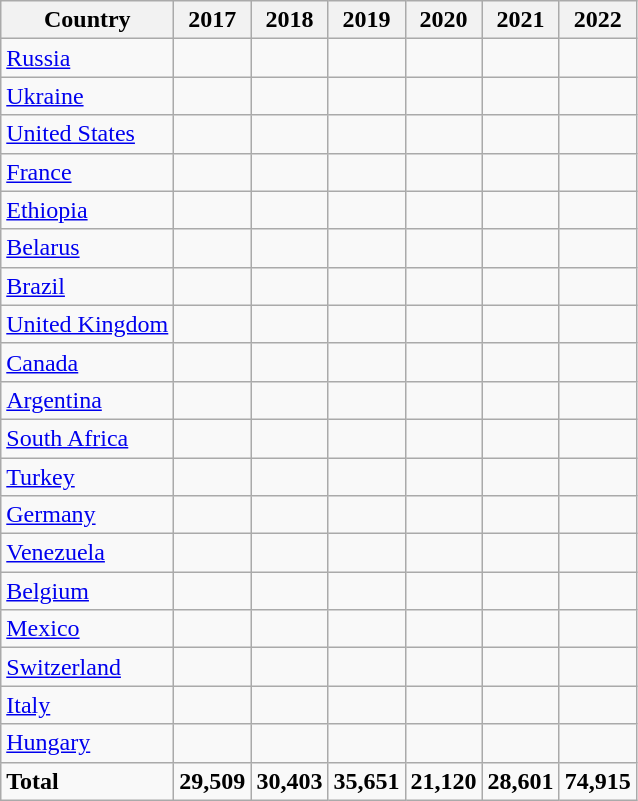<table class="wikitable sortable">
<tr>
<th>Country</th>
<th>2017</th>
<th>2018</th>
<th>2019</th>
<th>2020</th>
<th>2021</th>
<th>2022</th>
</tr>
<tr>
<td> <a href='#'>Russia</a></td>
<td style="text-align:right;"></td>
<td style="text-align:right;"></td>
<td style="text-align:right;"></td>
<td style="text-align:right;"></td>
<td style="text-align:right;"></td>
<td style="text-align:right;"></td>
</tr>
<tr>
<td> <a href='#'>Ukraine</a></td>
<td style="text-align:right;"></td>
<td style="text-align:right;"></td>
<td style="text-align:right;"></td>
<td style="text-align:right;"></td>
<td style="text-align:right;"></td>
<td style="text-align:right;"></td>
</tr>
<tr>
<td> <a href='#'>United States</a></td>
<td style="text-align:right;"></td>
<td style="text-align:right;"></td>
<td style="text-align:right;"></td>
<td style="text-align:right;"></td>
<td style="text-align:right;"></td>
<td style="text-align:right;"></td>
</tr>
<tr>
<td> <a href='#'>France</a></td>
<td style="text-align:right;"></td>
<td style="text-align:right;"></td>
<td style="text-align:right;"></td>
<td style="text-align:right;"></td>
<td style="text-align:right;"></td>
<td style="text-align:right;"></td>
</tr>
<tr>
<td> <a href='#'>Ethiopia</a></td>
<td style="text-align:right;"></td>
<td style="text-align:right;"></td>
<td style="text-align:right;"></td>
<td style="text-align:right;"></td>
<td style="text-align:right;"></td>
<td style="text-align:right;"></td>
</tr>
<tr>
<td> <a href='#'>Belarus</a></td>
<td style="text-align:right;"></td>
<td style="text-align:right;"></td>
<td style="text-align:right;"></td>
<td style="text-align:right;"></td>
<td style="text-align:right;"></td>
<td style="text-align:right;"></td>
</tr>
<tr>
<td> <a href='#'>Brazil</a></td>
<td style="text-align:right;"></td>
<td style="text-align:right;"></td>
<td style="text-align:right;"></td>
<td style="text-align:right;"></td>
<td style="text-align:right;"></td>
<td style="text-align:right;"></td>
</tr>
<tr>
<td> <a href='#'>United Kingdom</a></td>
<td style="text-align:right;"></td>
<td style="text-align:right;"></td>
<td style="text-align:right;"></td>
<td style="text-align:right;"></td>
<td style="text-align:right;"></td>
<td style="text-align:right;"></td>
</tr>
<tr>
<td> <a href='#'>Canada</a></td>
<td style="text-align:right;"></td>
<td style="text-align:right;"></td>
<td style="text-align:right;"></td>
<td style="text-align:right;"></td>
<td style="text-align:right;"></td>
<td></td>
</tr>
<tr>
<td> <a href='#'>Argentina</a></td>
<td style="text-align:right;"></td>
<td style="text-align:right;"></td>
<td style="text-align:right;"></td>
<td style="text-align:right;"></td>
<td style="text-align:right;"></td>
<td style="text-align:right;"></td>
</tr>
<tr>
<td> <a href='#'>South Africa</a></td>
<td style="text-align:right;"></td>
<td style="text-align:right;"></td>
<td style="text-align:right;"></td>
<td style="text-align:right;"></td>
<td style="text-align:right;"></td>
<td style="text-align:right;"></td>
</tr>
<tr>
<td> <a href='#'>Turkey</a></td>
<td style="text-align:right;"></td>
<td style="text-align:right;"></td>
<td style="text-align:right;"></td>
<td style="text-align:right;"></td>
<td style="text-align:right;"></td>
<td></td>
</tr>
<tr>
<td> <a href='#'>Germany</a></td>
<td style="text-align:right;"></td>
<td style="text-align:right;"></td>
<td style="text-align:right;"></td>
<td style="text-align:right;"></td>
<td style="text-align:right;"></td>
<td></td>
</tr>
<tr>
<td> <a href='#'>Venezuela</a></td>
<td style="text-align:right;"></td>
<td style="text-align:right;"></td>
<td style="text-align:right;"></td>
<td style="text-align:right;"></td>
<td style="text-align:right;"></td>
<td></td>
</tr>
<tr>
<td> <a href='#'>Belgium</a></td>
<td style="text-align:right;"></td>
<td style="text-align:right;"></td>
<td style="text-align:right;"></td>
<td style="text-align:right;"></td>
<td style="text-align:right;"></td>
<td></td>
</tr>
<tr>
<td> <a href='#'>Mexico</a></td>
<td style="text-align:right;"></td>
<td style="text-align:right;"></td>
<td style="text-align:right;"></td>
<td style="text-align:right;"></td>
<td style="text-align:right;"></td>
<td></td>
</tr>
<tr>
<td> <a href='#'>Switzerland</a></td>
<td style="text-align:right;"></td>
<td style="text-align:right;"></td>
<td style="text-align:right;"></td>
<td style="text-align:right;"></td>
<td style="text-align:right;"></td>
<td></td>
</tr>
<tr>
<td> <a href='#'>Italy</a></td>
<td style="text-align:right;"></td>
<td style="text-align:right;"></td>
<td style="text-align:right;"></td>
<td style="text-align:right;"></td>
<td style="text-align:right;"></td>
<td></td>
</tr>
<tr>
<td> <a href='#'>Hungary</a></td>
<td style="text-align:right;"></td>
<td style="text-align:right;"></td>
<td style="text-align:right;"></td>
<td style="text-align:right;"></td>
<td style="text-align:right;"></td>
<td></td>
</tr>
<tr>
<td><strong>Total</strong></td>
<td><strong>29,509</strong></td>
<td><strong>30,403</strong></td>
<td><strong>35,651</strong></td>
<td><strong>21,120</strong></td>
<td><strong>28,601</strong></td>
<td><strong>74,915</strong></td>
</tr>
</table>
